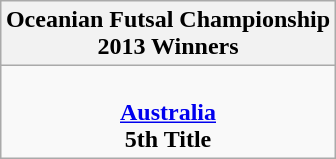<table class="wikitable" style="text-align: center; margin: 0 auto;">
<tr>
<th>Oceanian Futsal Championship <br>2013 Winners</th>
</tr>
<tr>
<td><br><strong><a href='#'>Australia</a></strong><br><strong>5th Title</strong></td>
</tr>
</table>
